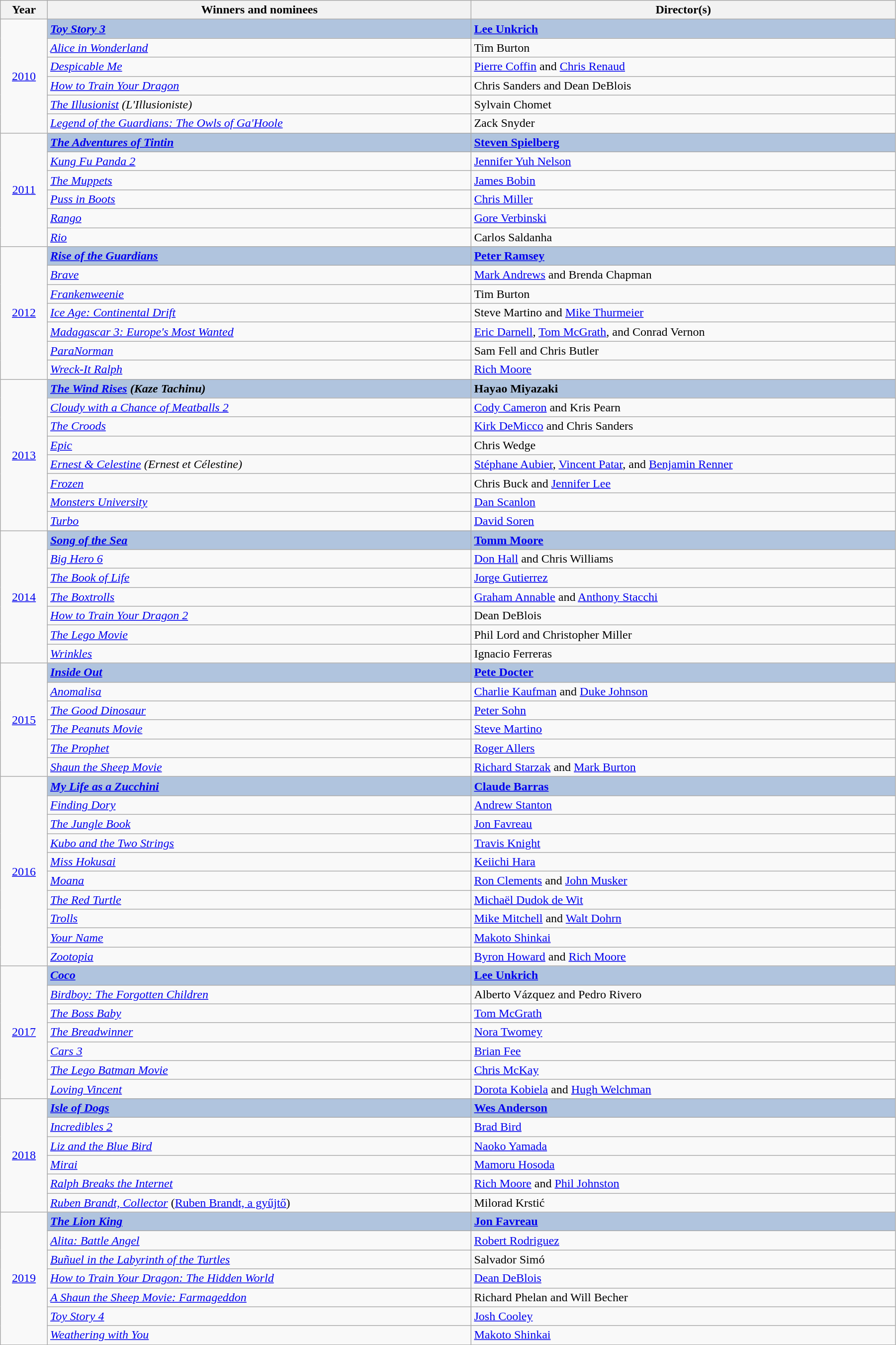<table class="wikitable" style="width:95%;" cellpadding="5">
<tr>
<th style="width:5%;">Year</th>
<th style="width:45%;">Winners and nominees</th>
<th style="width:45%;">Director(s)</th>
</tr>
<tr>
<td rowspan="6" style="text-align:center;"><a href='#'>2010</a></td>
<td style="background:#B0C4DE;"><strong><em><a href='#'>Toy Story 3</a></em></strong></td>
<td style="background:#B0C4DE;"><strong><a href='#'>Lee Unkrich</a></strong></td>
</tr>
<tr>
<td><em><a href='#'>Alice in Wonderland</a></em></td>
<td>Tim Burton</td>
</tr>
<tr>
<td><em><a href='#'>Despicable Me</a></em></td>
<td><a href='#'>Pierre Coffin</a> and <a href='#'>Chris Renaud</a></td>
</tr>
<tr>
<td><em><a href='#'>How to Train Your Dragon</a></em></td>
<td>Chris Sanders and Dean DeBlois</td>
</tr>
<tr>
<td><em><a href='#'>The Illusionist</a> (L'Illusioniste)</em></td>
<td>Sylvain Chomet</td>
</tr>
<tr>
<td><em><a href='#'>Legend of the Guardians: The Owls of Ga'Hoole</a></em></td>
<td>Zack Snyder</td>
</tr>
<tr>
<td rowspan="6" style="text-align:center;"><a href='#'>2011</a></td>
<td style="background:#B0C4DE;"><strong><em><a href='#'>The Adventures of Tintin</a></em></strong></td>
<td style="background:#B0C4DE;"><strong><a href='#'>Steven Spielberg</a></strong></td>
</tr>
<tr>
<td><em><a href='#'>Kung Fu Panda 2</a></em></td>
<td><a href='#'>Jennifer Yuh Nelson</a></td>
</tr>
<tr>
<td><em><a href='#'>The Muppets</a></em></td>
<td><a href='#'>James Bobin</a></td>
</tr>
<tr>
<td><em><a href='#'>Puss in Boots</a></em></td>
<td><a href='#'>Chris Miller</a></td>
</tr>
<tr>
<td><em><a href='#'>Rango</a></em></td>
<td><a href='#'>Gore Verbinski</a></td>
</tr>
<tr>
<td><em><a href='#'>Rio</a></em></td>
<td>Carlos Saldanha</td>
</tr>
<tr>
<td rowspan="7" style="text-align:center;"><a href='#'>2012</a></td>
<td style="background:#B0C4DE;"><strong><em><a href='#'>Rise of the Guardians</a></em></strong></td>
<td style="background:#B0C4DE;"><strong><a href='#'>Peter Ramsey</a></strong></td>
</tr>
<tr>
<td><em><a href='#'>Brave</a></em></td>
<td><a href='#'>Mark Andrews</a> and Brenda Chapman</td>
</tr>
<tr>
<td><em><a href='#'>Frankenweenie</a></em></td>
<td>Tim Burton</td>
</tr>
<tr>
<td><em><a href='#'>Ice Age: Continental Drift</a></em></td>
<td>Steve Martino and <a href='#'>Mike Thurmeier</a></td>
</tr>
<tr>
<td><em><a href='#'>Madagascar 3: Europe's Most Wanted</a></em></td>
<td><a href='#'>Eric Darnell</a>, <a href='#'>Tom McGrath</a>, and Conrad Vernon</td>
</tr>
<tr>
<td><em><a href='#'>ParaNorman</a></em></td>
<td>Sam Fell and Chris Butler</td>
</tr>
<tr>
<td><em><a href='#'>Wreck-It Ralph</a></em></td>
<td><a href='#'>Rich Moore</a></td>
</tr>
<tr>
<td rowspan="8" style="text-align:center;"><a href='#'>2013</a></td>
<td style="background:#B0C4DE;"><strong><em><a href='#'>The Wind Rises</a> (Kaze Tachinu)</em></strong></td>
<td style="background:#B0C4DE;"><strong>Hayao Miyazaki</strong></td>
</tr>
<tr>
<td><em><a href='#'>Cloudy with a Chance of Meatballs 2</a></em></td>
<td><a href='#'>Cody Cameron</a> and Kris Pearn</td>
</tr>
<tr>
<td><em><a href='#'>The Croods</a></em></td>
<td><a href='#'>Kirk DeMicco</a> and Chris Sanders</td>
</tr>
<tr>
<td><em><a href='#'>Epic</a></em></td>
<td>Chris Wedge</td>
</tr>
<tr>
<td><em><a href='#'>Ernest & Celestine</a> (Ernest et Célestine)</em></td>
<td><a href='#'>Stéphane Aubier</a>, <a href='#'>Vincent Patar</a>, and <a href='#'>Benjamin Renner</a></td>
</tr>
<tr>
<td><em><a href='#'>Frozen</a></em></td>
<td>Chris Buck and <a href='#'>Jennifer Lee</a></td>
</tr>
<tr>
<td><em><a href='#'>Monsters University</a></em></td>
<td><a href='#'>Dan Scanlon</a></td>
</tr>
<tr>
<td><em><a href='#'>Turbo</a></em></td>
<td><a href='#'>David Soren</a></td>
</tr>
<tr>
<td rowspan="7" style="text-align:center;"><a href='#'>2014</a></td>
<td style="background:#B0C4DE;"><strong><em><a href='#'>Song of the Sea</a></em></strong></td>
<td style="background:#B0C4DE;"><strong><a href='#'>Tomm Moore</a></strong></td>
</tr>
<tr>
<td><em><a href='#'>Big Hero 6</a></em></td>
<td><a href='#'>Don Hall</a> and Chris Williams</td>
</tr>
<tr>
<td><em><a href='#'>The Book of Life</a></em></td>
<td><a href='#'>Jorge Gutierrez</a></td>
</tr>
<tr>
<td><em><a href='#'>The Boxtrolls</a></em></td>
<td><a href='#'>Graham Annable</a> and <a href='#'>Anthony Stacchi</a></td>
</tr>
<tr>
<td><em><a href='#'>How to Train Your Dragon 2</a></em></td>
<td>Dean DeBlois</td>
</tr>
<tr>
<td><em><a href='#'>The Lego Movie</a></em></td>
<td>Phil Lord and Christopher Miller</td>
</tr>
<tr>
<td><em><a href='#'>Wrinkles</a></em></td>
<td>Ignacio Ferreras</td>
</tr>
<tr>
<td rowspan="6" style="text-align:center;"><a href='#'>2015</a><br></td>
<td style="background:#B0C4DE;"><strong><em><a href='#'>Inside Out</a></em></strong></td>
<td style="background:#B0C4DE;"><strong><a href='#'>Pete Docter</a></strong></td>
</tr>
<tr>
<td><em><a href='#'>Anomalisa</a></em></td>
<td><a href='#'>Charlie Kaufman</a> and <a href='#'>Duke Johnson</a></td>
</tr>
<tr>
<td><em><a href='#'>The Good Dinosaur</a></em></td>
<td><a href='#'>Peter Sohn</a></td>
</tr>
<tr>
<td><em><a href='#'>The Peanuts Movie</a></em></td>
<td><a href='#'>Steve Martino</a></td>
</tr>
<tr>
<td><em><a href='#'>The Prophet</a></em></td>
<td><a href='#'>Roger Allers</a></td>
</tr>
<tr>
<td><em><a href='#'>Shaun the Sheep Movie</a></em></td>
<td><a href='#'>Richard Starzak</a> and <a href='#'>Mark Burton</a></td>
</tr>
<tr>
<td rowspan="10" style="text-align:center;"><a href='#'>2016</a><br></td>
<td style="background:#B0C4DE;"><strong><em><a href='#'>My Life as a Zucchini</a></em></strong></td>
<td style="background:#B0C4DE;"><strong><a href='#'>Claude Barras</a></strong></td>
</tr>
<tr>
<td><em><a href='#'>Finding Dory</a></em></td>
<td><a href='#'>Andrew Stanton</a></td>
</tr>
<tr>
<td><em><a href='#'>The Jungle Book</a></em></td>
<td><a href='#'>Jon Favreau</a></td>
</tr>
<tr>
<td><em><a href='#'>Kubo and the Two Strings</a></em></td>
<td><a href='#'>Travis Knight</a></td>
</tr>
<tr>
<td><em><a href='#'>Miss Hokusai</a></em></td>
<td><a href='#'>Keiichi Hara</a></td>
</tr>
<tr>
<td><em><a href='#'>Moana</a></em></td>
<td><a href='#'>Ron Clements</a> and <a href='#'>John Musker</a></td>
</tr>
<tr>
<td><em><a href='#'>The Red Turtle</a></em></td>
<td><a href='#'>Michaël Dudok de Wit</a></td>
</tr>
<tr>
<td><em><a href='#'>Trolls</a></em></td>
<td><a href='#'>Mike Mitchell</a> and <a href='#'>Walt Dohrn</a></td>
</tr>
<tr>
<td><em><a href='#'>Your Name</a></em></td>
<td><a href='#'>Makoto Shinkai</a></td>
</tr>
<tr>
<td><em><a href='#'>Zootopia</a></em></td>
<td><a href='#'>Byron Howard</a> and <a href='#'>Rich Moore</a></td>
</tr>
<tr>
<td rowspan="7" style="text-align:center;"><a href='#'>2017</a><br></td>
<td style="background:#B0C4DE;"><strong><em><a href='#'>Coco</a></em></strong></td>
<td style="background:#B0C4DE;"><strong><a href='#'>Lee Unkrich</a></strong></td>
</tr>
<tr>
<td><em><a href='#'>Birdboy: The Forgotten Children</a></em></td>
<td>Alberto Vázquez and Pedro Rivero</td>
</tr>
<tr>
<td><em><a href='#'>The Boss Baby</a></em></td>
<td><a href='#'>Tom McGrath</a></td>
</tr>
<tr>
<td><em><a href='#'>The Breadwinner</a></em></td>
<td><a href='#'>Nora Twomey</a></td>
</tr>
<tr>
<td><em><a href='#'>Cars 3</a></em></td>
<td><a href='#'>Brian Fee</a></td>
</tr>
<tr>
<td><em><a href='#'>The Lego Batman Movie</a></em></td>
<td><a href='#'>Chris McKay</a></td>
</tr>
<tr>
<td><em><a href='#'>Loving Vincent</a></em></td>
<td><a href='#'>Dorota Kobiela</a> and <a href='#'>Hugh Welchman</a></td>
</tr>
<tr>
<td rowspan="6" style="text-align:center;"><a href='#'>2018</a><br></td>
<td style="background:#B0C4DE;"><strong><em><a href='#'>Isle of Dogs</a></em></strong></td>
<td style="background:#B0C4DE;"><strong><a href='#'>Wes Anderson</a></strong></td>
</tr>
<tr>
<td><em><a href='#'>Incredibles 2</a></em></td>
<td><a href='#'>Brad Bird</a></td>
</tr>
<tr>
<td><em><a href='#'>Liz and the Blue Bird</a></em></td>
<td><a href='#'>Naoko Yamada</a></td>
</tr>
<tr>
<td><em><a href='#'>Mirai</a></em></td>
<td><a href='#'>Mamoru Hosoda</a></td>
</tr>
<tr>
<td><em><a href='#'>Ralph Breaks the Internet</a></em></td>
<td><a href='#'>Rich Moore</a> and <a href='#'>Phil Johnston</a></td>
</tr>
<tr>
<td><em><a href='#'>Ruben Brandt, Collector</a></em> (<a href='#'>Ruben Brandt, a gyűjtő</a>)</td>
<td>Milorad Krstić</td>
</tr>
<tr>
<td rowspan="7" style="text-align:center;"><a href='#'>2019</a><br></td>
<td style="background:#B0C4DE;"><strong><em><a href='#'>The Lion King</a></em></strong></td>
<td style="background:#B0C4DE;"><strong><a href='#'>Jon Favreau</a></strong></td>
</tr>
<tr>
<td><em><a href='#'>Alita: Battle Angel</a></em></td>
<td><a href='#'>Robert Rodriguez</a></td>
</tr>
<tr>
<td><em><a href='#'>Buñuel in the Labyrinth of the Turtles</a></em></td>
<td>Salvador Simó</td>
</tr>
<tr>
<td><em><a href='#'>How to Train Your Dragon: The Hidden World</a></em></td>
<td><a href='#'>Dean DeBlois</a></td>
</tr>
<tr>
<td><em><a href='#'>A Shaun the Sheep Movie: Farmageddon</a></em></td>
<td>Richard Phelan and Will Becher</td>
</tr>
<tr>
<td><em><a href='#'>Toy Story 4</a></em></td>
<td><a href='#'>Josh Cooley</a></td>
</tr>
<tr>
<td><em><a href='#'>Weathering with You</a></em></td>
<td><a href='#'>Makoto Shinkai</a></td>
</tr>
</table>
